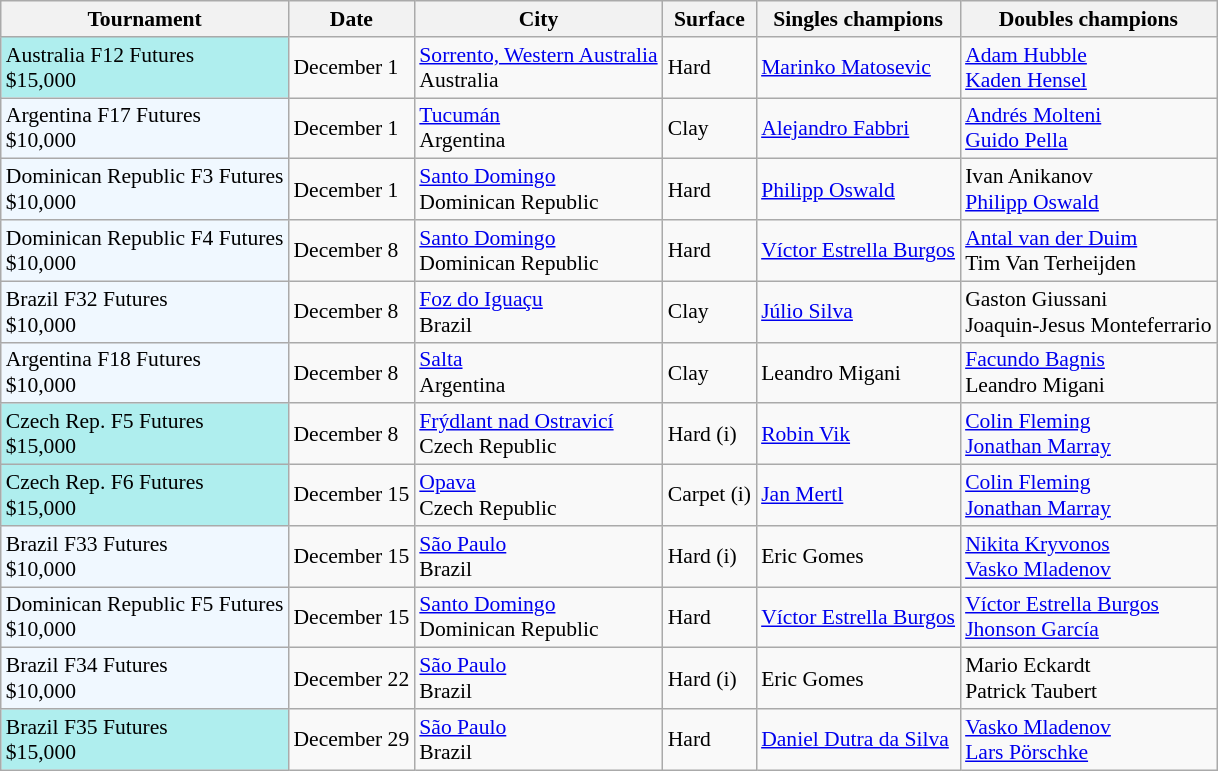<table class="sortable wikitable" style="font-size:90%">
<tr>
<th>Tournament</th>
<th>Date</th>
<th>City</th>
<th>Surface</th>
<th>Singles champions</th>
<th>Doubles champions</th>
</tr>
<tr>
<td style="background:#afeeee;">Australia F12 Futures<br>$15,000</td>
<td>December 1</td>
<td><a href='#'>Sorrento, Western Australia</a><br>Australia</td>
<td>Hard</td>
<td> <a href='#'>Marinko Matosevic</a></td>
<td> <a href='#'>Adam Hubble</a><br> <a href='#'>Kaden Hensel</a></td>
</tr>
<tr>
<td style="background:#f0f8ff;">Argentina F17 Futures<br>$10,000</td>
<td>December 1</td>
<td><a href='#'>Tucumán</a><br>Argentina</td>
<td>Clay</td>
<td> <a href='#'>Alejandro Fabbri</a></td>
<td> <a href='#'>Andrés Molteni</a><br> <a href='#'>Guido Pella</a></td>
</tr>
<tr>
<td style="background:#f0f8ff;">Dominican Republic F3 Futures<br>$10,000</td>
<td>December 1</td>
<td><a href='#'>Santo Domingo</a><br>Dominican Republic</td>
<td>Hard</td>
<td> <a href='#'>Philipp Oswald</a></td>
<td> Ivan Anikanov<br> <a href='#'>Philipp Oswald</a></td>
</tr>
<tr>
<td style="background:#f0f8ff;">Dominican Republic F4 Futures<br>$10,000</td>
<td>December 8</td>
<td><a href='#'>Santo Domingo</a><br>Dominican Republic</td>
<td>Hard</td>
<td> <a href='#'>Víctor Estrella Burgos</a></td>
<td> <a href='#'>Antal van der Duim</a><br> Tim Van Terheijden</td>
</tr>
<tr>
<td style="background:#f0f8ff;">Brazil F32 Futures<br>$10,000</td>
<td>December 8</td>
<td><a href='#'>Foz do Iguaçu</a><br>Brazil</td>
<td>Clay</td>
<td> <a href='#'>Júlio Silva</a></td>
<td> Gaston Giussani<br> Joaquin-Jesus Monteferrario</td>
</tr>
<tr>
<td style="background:#f0f8ff;">Argentina F18 Futures<br>$10,000</td>
<td>December 8</td>
<td><a href='#'>Salta</a><br>Argentina</td>
<td>Clay</td>
<td> Leandro Migani</td>
<td> <a href='#'>Facundo Bagnis</a><br> Leandro Migani</td>
</tr>
<tr>
<td style="background:#afeeee;">Czech Rep. F5 Futures<br>$15,000</td>
<td>December 8</td>
<td><a href='#'>Frýdlant nad Ostravicí</a><br>Czech Republic</td>
<td>Hard (i)</td>
<td> <a href='#'>Robin Vik</a></td>
<td> <a href='#'>Colin Fleming</a><br> <a href='#'>Jonathan Marray</a></td>
</tr>
<tr>
<td style="background:#afeeee;">Czech Rep. F6 Futures<br>$15,000</td>
<td>December 15</td>
<td><a href='#'>Opava</a><br>Czech Republic</td>
<td>Carpet (i)</td>
<td> <a href='#'>Jan Mertl</a></td>
<td> <a href='#'>Colin Fleming</a><br> <a href='#'>Jonathan Marray</a></td>
</tr>
<tr>
<td style="background:#f0f8ff;">Brazil F33 Futures<br>$10,000</td>
<td>December 15</td>
<td><a href='#'>São Paulo</a><br>Brazil</td>
<td>Hard (i)</td>
<td> Eric Gomes</td>
<td> <a href='#'>Nikita Kryvonos</a><br> <a href='#'>Vasko Mladenov</a></td>
</tr>
<tr>
<td style="background:#f0f8ff;">Dominican Republic F5 Futures<br>$10,000</td>
<td>December 15</td>
<td><a href='#'>Santo Domingo</a><br>Dominican Republic</td>
<td>Hard</td>
<td> <a href='#'>Víctor Estrella Burgos</a></td>
<td> <a href='#'>Víctor Estrella Burgos</a><br> <a href='#'>Jhonson García</a></td>
</tr>
<tr>
<td style="background:#f0f8ff;">Brazil F34 Futures<br>$10,000</td>
<td>December 22</td>
<td><a href='#'>São Paulo</a><br>Brazil</td>
<td>Hard (i)</td>
<td> Eric Gomes</td>
<td> Mario Eckardt<br> Patrick Taubert</td>
</tr>
<tr>
<td style="background:#afeeee;">Brazil F35 Futures<br>$15,000</td>
<td>December 29</td>
<td><a href='#'>São Paulo</a><br>Brazil</td>
<td>Hard</td>
<td> <a href='#'>Daniel Dutra da Silva</a></td>
<td> <a href='#'>Vasko Mladenov</a><br> <a href='#'>Lars Pörschke</a></td>
</tr>
</table>
